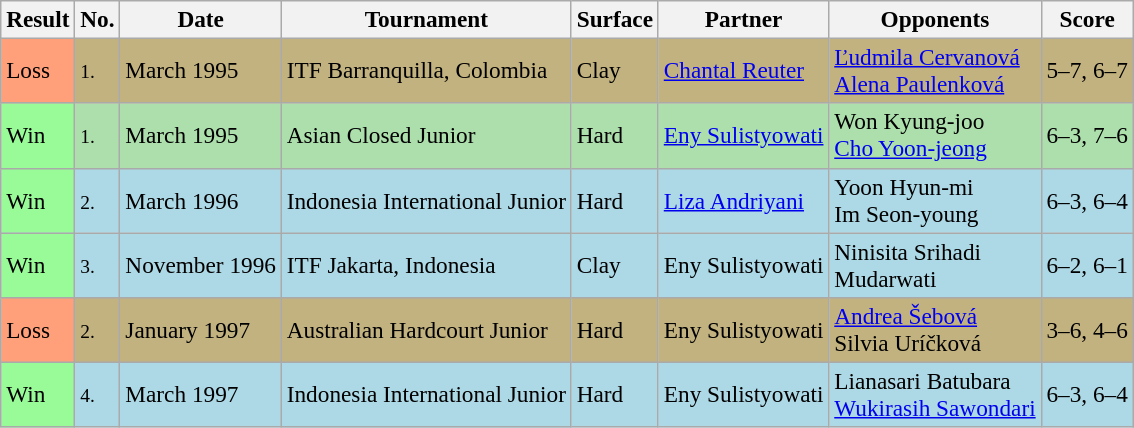<table class=wikitable style=font-size:97%>
<tr>
<th>Result</th>
<th>No.</th>
<th>Date</th>
<th>Tournament</th>
<th>Surface</th>
<th>Partner</th>
<th>Opponents</th>
<th>Score</th>
</tr>
<tr bgcolor=#C2B280>
<td style="background:#FFA07A">Loss</td>
<td><small>1.</small></td>
<td>March 1995</td>
<td>ITF Barranquilla, Colombia</td>
<td>Clay</td>
<td> <a href='#'>Chantal Reuter</a></td>
<td> <a href='#'>Ľudmila Cervanová</a> <br>  <a href='#'>Alena Paulenková</a></td>
<td>5–7, 6–7</td>
</tr>
<tr bgcolor="#ADDFAD">
<td style="background:#98fb98;">Win</td>
<td><small>1.</small></td>
<td>March 1995</td>
<td>Asian Closed Junior</td>
<td>Hard</td>
<td> <a href='#'>Eny Sulistyowati</a></td>
<td> Won Kyung-joo <br>  <a href='#'>Cho Yoon-jeong</a></td>
<td>6–3, 7–6</td>
</tr>
<tr bgcolor="lightblue">
<td style="background:#98fb98;">Win</td>
<td><small>2.</small></td>
<td>March 1996</td>
<td bgcolor="lightblue">Indonesia International Junior</td>
<td>Hard</td>
<td> <a href='#'>Liza Andriyani</a></td>
<td> Yoon Hyun-mi <br>  Im Seon-young</td>
<td>6–3, 6–4</td>
</tr>
<tr bgcolor="lightblue">
<td style="background:#98fb98;">Win</td>
<td><small>3.</small></td>
<td>November 1996</td>
<td bgcolor="lightblue">ITF Jakarta, Indonesia</td>
<td>Clay</td>
<td> Eny Sulistyowati</td>
<td> Ninisita Srihadi <br>  Mudarwati</td>
<td>6–2, 6–1</td>
</tr>
<tr bgcolor=#C2B280>
<td style="background:#FFA07A">Loss</td>
<td><small>2.</small></td>
<td>January 1997</td>
<td>Australian Hardcourt Junior</td>
<td>Hard</td>
<td> Eny Sulistyowati</td>
<td> <a href='#'>Andrea Šebová</a> <br>  Silvia Uríčková</td>
<td>3–6, 4–6</td>
</tr>
<tr bgcolor="lightblue">
<td style="background:#98fb98;">Win</td>
<td><small>4.</small></td>
<td>March 1997</td>
<td bgcolor="lightblue">Indonesia International Junior</td>
<td>Hard</td>
<td> Eny Sulistyowati</td>
<td> Lianasari Batubara <br>  <a href='#'>Wukirasih Sawondari</a></td>
<td>6–3, 6–4</td>
</tr>
</table>
